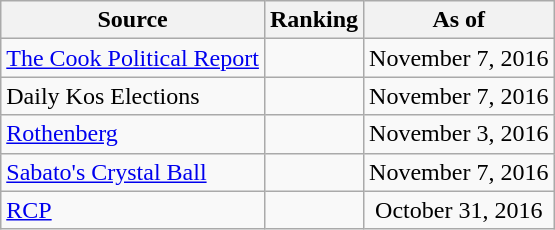<table class="wikitable" style="text-align:center">
<tr>
<th>Source</th>
<th>Ranking</th>
<th>As of</th>
</tr>
<tr>
<td align=left><a href='#'>The Cook Political Report</a></td>
<td></td>
<td>November 7, 2016</td>
</tr>
<tr>
<td align=left>Daily Kos Elections</td>
<td></td>
<td>November 7, 2016</td>
</tr>
<tr>
<td align=left><a href='#'>Rothenberg</a></td>
<td></td>
<td>November 3, 2016</td>
</tr>
<tr>
<td align=left><a href='#'>Sabato's Crystal Ball</a></td>
<td></td>
<td>November 7, 2016</td>
</tr>
<tr>
<td align="left"><a href='#'>RCP</a></td>
<td></td>
<td>October 31, 2016</td>
</tr>
</table>
